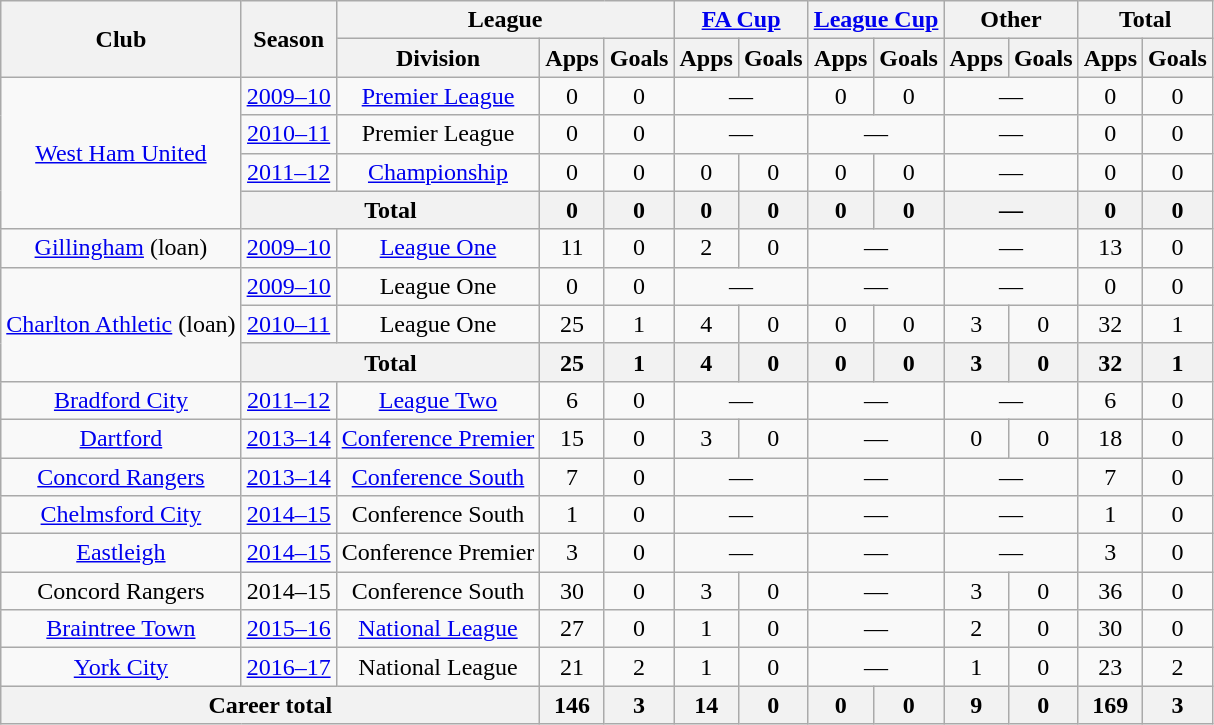<table class=wikitable style="text-align: center">
<tr>
<th rowspan=2>Club</th>
<th rowspan=2>Season</th>
<th colspan=3>League</th>
<th colspan=2><a href='#'>FA Cup</a></th>
<th colspan=2><a href='#'>League Cup</a></th>
<th colspan=2>Other</th>
<th colspan=2>Total</th>
</tr>
<tr>
<th>Division</th>
<th>Apps</th>
<th>Goals</th>
<th>Apps</th>
<th>Goals</th>
<th>Apps</th>
<th>Goals</th>
<th>Apps</th>
<th>Goals</th>
<th>Apps</th>
<th>Goals</th>
</tr>
<tr>
<td rowspan=4><a href='#'>West Ham United</a></td>
<td><a href='#'>2009–10</a></td>
<td><a href='#'>Premier League</a></td>
<td>0</td>
<td>0</td>
<td colspan=2>—</td>
<td>0</td>
<td>0</td>
<td colspan=2>—</td>
<td>0</td>
<td>0</td>
</tr>
<tr>
<td><a href='#'>2010–11</a></td>
<td>Premier League</td>
<td>0</td>
<td>0</td>
<td colspan=2>—</td>
<td colspan=2>—</td>
<td colspan=2>—</td>
<td>0</td>
<td>0</td>
</tr>
<tr>
<td><a href='#'>2011–12</a></td>
<td><a href='#'>Championship</a></td>
<td>0</td>
<td>0</td>
<td>0</td>
<td>0</td>
<td>0</td>
<td>0</td>
<td colspan=2>—</td>
<td>0</td>
<td>0</td>
</tr>
<tr>
<th colspan=2>Total</th>
<th>0</th>
<th>0</th>
<th>0</th>
<th>0</th>
<th>0</th>
<th>0</th>
<th colspan=2>—</th>
<th>0</th>
<th>0</th>
</tr>
<tr>
<td><a href='#'>Gillingham</a> (loan)</td>
<td><a href='#'>2009–10</a></td>
<td><a href='#'>League One</a></td>
<td>11</td>
<td>0</td>
<td>2</td>
<td>0</td>
<td colspan=2>—</td>
<td colspan=2>—</td>
<td>13</td>
<td>0</td>
</tr>
<tr>
<td rowspan=3><a href='#'>Charlton Athletic</a> (loan)</td>
<td><a href='#'>2009–10</a></td>
<td>League One</td>
<td>0</td>
<td>0</td>
<td colspan=2>—</td>
<td colspan=2>—</td>
<td colspan=2>—</td>
<td>0</td>
<td>0</td>
</tr>
<tr>
<td><a href='#'>2010–11</a></td>
<td>League One</td>
<td>25</td>
<td>1</td>
<td>4</td>
<td>0</td>
<td>0</td>
<td>0</td>
<td>3</td>
<td>0</td>
<td>32</td>
<td>1</td>
</tr>
<tr>
<th colspan=2>Total</th>
<th>25</th>
<th>1</th>
<th>4</th>
<th>0</th>
<th>0</th>
<th>0</th>
<th>3</th>
<th>0</th>
<th>32</th>
<th>1</th>
</tr>
<tr>
<td><a href='#'>Bradford City</a></td>
<td><a href='#'>2011–12</a></td>
<td><a href='#'>League Two</a></td>
<td>6</td>
<td>0</td>
<td colspan=2>—</td>
<td colspan=2>—</td>
<td colspan=2>—</td>
<td>6</td>
<td>0</td>
</tr>
<tr>
<td><a href='#'>Dartford</a></td>
<td><a href='#'>2013–14</a></td>
<td><a href='#'>Conference Premier</a></td>
<td>15</td>
<td>0</td>
<td>3</td>
<td>0</td>
<td colspan=2>—</td>
<td>0</td>
<td>0</td>
<td>18</td>
<td>0</td>
</tr>
<tr>
<td><a href='#'>Concord Rangers</a></td>
<td><a href='#'>2013–14</a></td>
<td><a href='#'>Conference South</a></td>
<td>7</td>
<td>0</td>
<td colspan=2>—</td>
<td colspan=2>—</td>
<td colspan=2>—</td>
<td>7</td>
<td>0</td>
</tr>
<tr>
<td><a href='#'>Chelmsford City</a></td>
<td><a href='#'>2014–15</a></td>
<td>Conference South</td>
<td>1</td>
<td>0</td>
<td colspan=2>—</td>
<td colspan=2>—</td>
<td colspan=2>—</td>
<td>1</td>
<td>0</td>
</tr>
<tr>
<td><a href='#'>Eastleigh</a></td>
<td><a href='#'>2014–15</a></td>
<td>Conference Premier</td>
<td>3</td>
<td>0</td>
<td colspan=2>—</td>
<td colspan=2>—</td>
<td colspan=2>—</td>
<td>3</td>
<td>0</td>
</tr>
<tr>
<td>Concord Rangers</td>
<td>2014–15</td>
<td>Conference South</td>
<td>30</td>
<td>0</td>
<td>3</td>
<td>0</td>
<td colspan=2>—</td>
<td>3</td>
<td>0</td>
<td>36</td>
<td>0</td>
</tr>
<tr>
<td><a href='#'>Braintree Town</a></td>
<td><a href='#'>2015–16</a></td>
<td><a href='#'>National League</a></td>
<td>27</td>
<td>0</td>
<td>1</td>
<td>0</td>
<td colspan=2>—</td>
<td>2</td>
<td>0</td>
<td>30</td>
<td>0</td>
</tr>
<tr>
<td><a href='#'>York City</a></td>
<td><a href='#'>2016–17</a></td>
<td>National League</td>
<td>21</td>
<td>2</td>
<td>1</td>
<td>0</td>
<td colspan=2>—</td>
<td>1</td>
<td>0</td>
<td>23</td>
<td>2</td>
</tr>
<tr>
<th colspan=3>Career total</th>
<th>146</th>
<th>3</th>
<th>14</th>
<th>0</th>
<th>0</th>
<th>0</th>
<th>9</th>
<th>0</th>
<th>169</th>
<th>3</th>
</tr>
</table>
